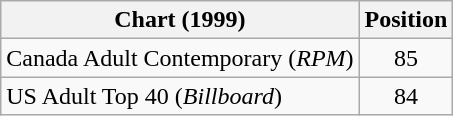<table class="wikitable">
<tr>
<th>Chart (1999)</th>
<th>Position</th>
</tr>
<tr>
<td>Canada Adult Contemporary (<em>RPM</em>)</td>
<td align="center">85</td>
</tr>
<tr>
<td>US Adult Top 40 (<em>Billboard</em>)</td>
<td align="center">84</td>
</tr>
</table>
